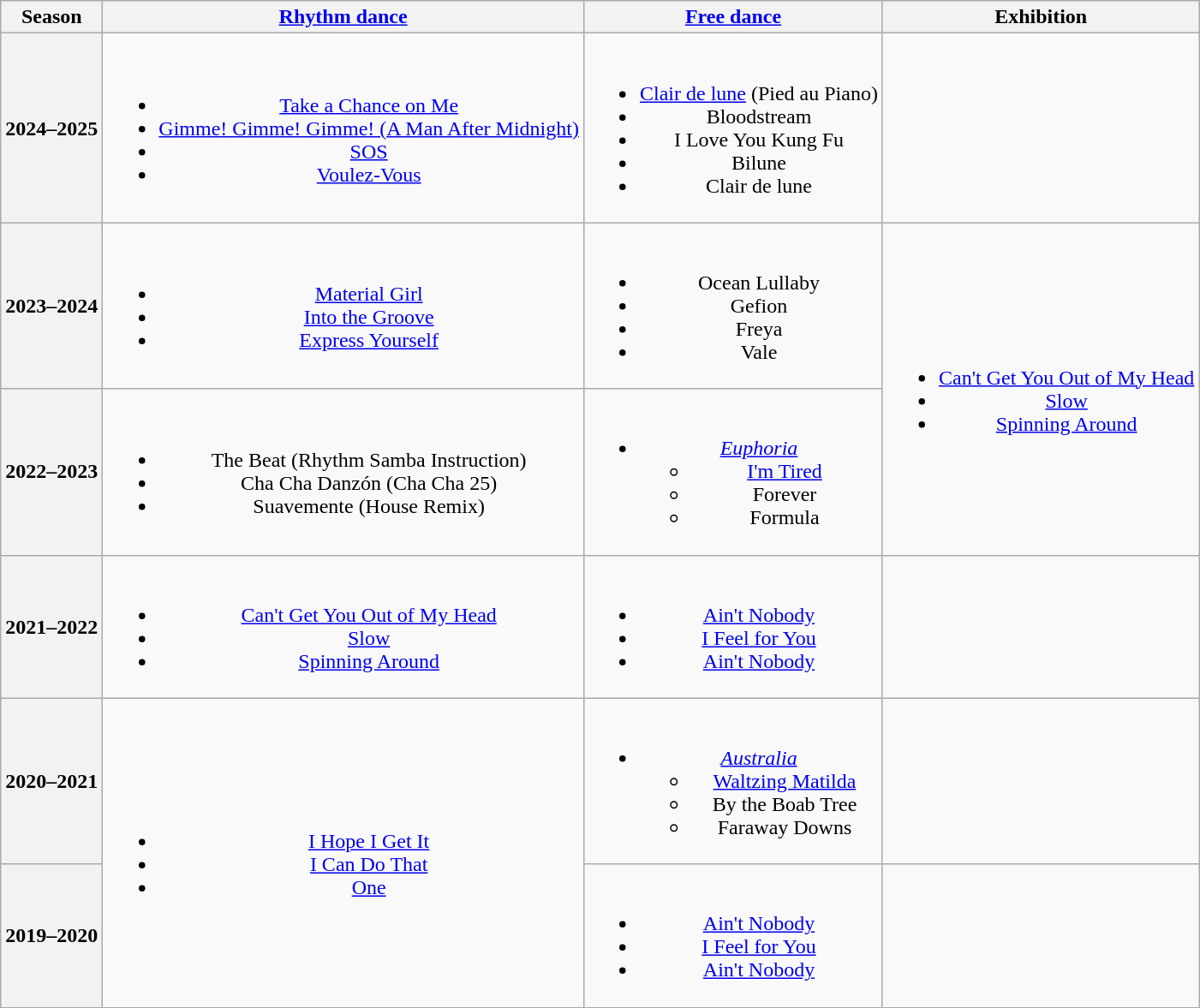<table class=wikitable style=text-align:center>
<tr>
<th>Season</th>
<th><a href='#'>Rhythm dance</a></th>
<th><a href='#'>Free dance</a></th>
<th>Exhibition</th>
</tr>
<tr>
<th>2024–2025 <br> </th>
<td><br><ul><li><a href='#'>Take a Chance on Me</a></li><li><a href='#'>Gimme! Gimme! Gimme! (A Man After Midnight)</a></li><li><a href='#'>SOS</a></li><li><a href='#'>Voulez-Vous</a> <br> </li></ul></td>
<td><br><ul><li><a href='#'>Clair de lune</a> (Pied au Piano) <br> </li><li>Bloodstream <br> </li><li>I Love You Kung Fu <br> </li><li>Bilune <br> </li><li>Clair de lune <br> </li></ul></td>
</tr>
<tr>
<th>2023–2024 <br> </th>
<td><br><ul><li><a href='#'>Material Girl</a></li><li><a href='#'>Into the Groove</a></li><li><a href='#'>Express Yourself</a> <br> </li></ul></td>
<td><br><ul><li>Ocean Lullaby <br> </li><li>Gefion</li><li>Freya <br> </li><li>Vale <br> </li></ul></td>
<td rowspan=2><br><ul><li><a href='#'>Can't Get You Out of My Head</a></li><li><a href='#'> Slow</a></li><li><a href='#'>Spinning Around</a><br></li></ul></td>
</tr>
<tr>
<th>2022–2023 <br> </th>
<td><br><ul><li> The Beat (Rhythm Samba Instruction) <br> </li><li> Cha Cha Danzón (Cha Cha 25) <br> </li><li> Suavemente (House Remix) <br> </li></ul></td>
<td><br><ul><li><em><a href='#'>Euphoria</a></em><ul><li><a href='#'>I'm Tired</a> <br> </li><li>Forever</li><li>Formula <br> </li></ul></li></ul></td>
</tr>
<tr>
<th>2021–2022 <br> </th>
<td><br><ul><li> <a href='#'>Can't Get You Out of My Head</a></li><li> <a href='#'>Slow</a></li><li> <a href='#'>Spinning Around</a><br></li></ul></td>
<td><br><ul><li><a href='#'>Ain't Nobody</a><br></li><li><a href='#'>I Feel for You</a><br></li><li><a href='#'>Ain't Nobody</a><br></li></ul></td>
<td></td>
</tr>
<tr>
<th>2020–2021 <br> </th>
<td rowspan=2><br><ul><li> <a href='#'>I Hope I Get It</a></li><li> <a href='#'>I Can Do That</a></li><li> <a href='#'>One</a><br></li></ul></td>
<td><br><ul><li><em><a href='#'>Australia</a></em><ul><li><a href='#'>Waltzing Matilda</a></li><li>By the Boab Tree<br></li><li>Faraway Downs <br> </li></ul></li></ul></td>
<td></td>
</tr>
<tr>
<th>2019–2020 <br></th>
<td><br><ul><li><a href='#'>Ain't Nobody</a><br></li><li><a href='#'>I Feel for You</a><br></li><li><a href='#'>Ain't Nobody</a><br></li></ul></td>
<td></td>
</tr>
</table>
